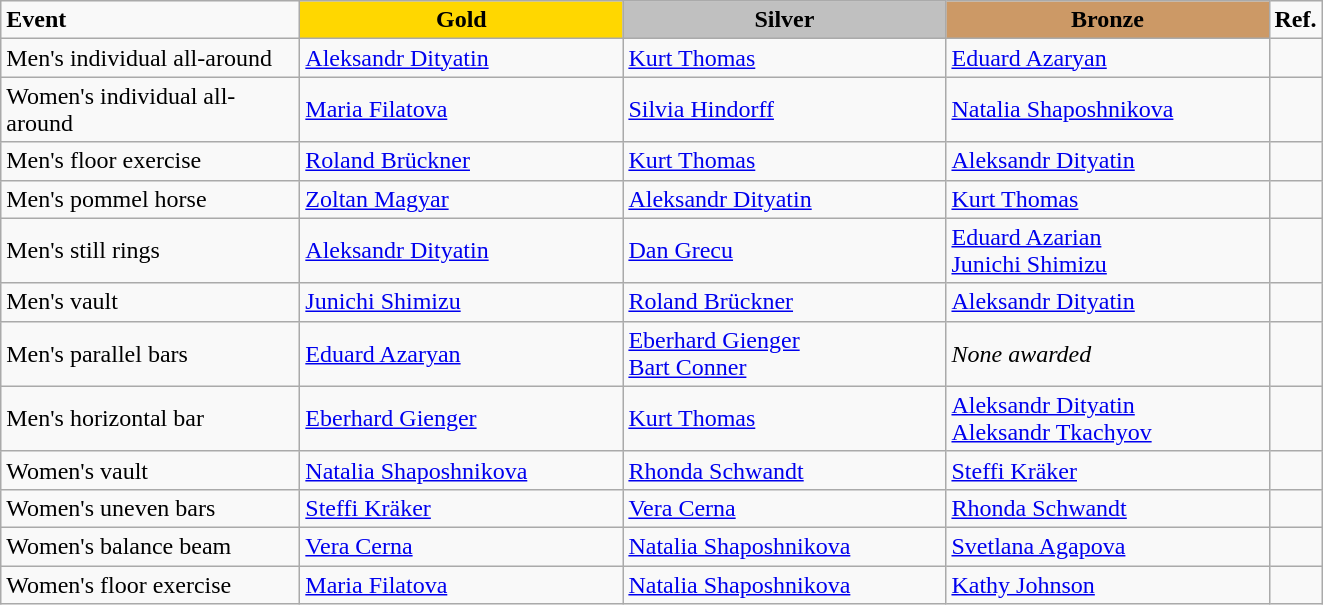<table class="wikitable">
<tr>
<td style="width:12em;"><strong>Event</strong></td>
<td style="text-align:center; background:gold; width:13em;"><strong>Gold</strong></td>
<td style="text-align:center; background:silver; width:13em;"><strong>Silver</strong></td>
<td style="text-align:center; background:#c96; width:13em;"><strong>Bronze</strong></td>
<td style="width:1em;"><strong>Ref.</strong></td>
</tr>
<tr>
<td>Men's individual all-around</td>
<td> <a href='#'>Aleksandr Dityatin</a></td>
<td> <a href='#'>Kurt Thomas</a></td>
<td> <a href='#'>Eduard Azaryan</a></td>
<td></td>
</tr>
<tr>
<td> Women's individual all-around </td>
<td> <a href='#'>Maria Filatova</a></td>
<td> <a href='#'>Silvia Hindorff</a></td>
<td> <a href='#'>Natalia Shaposhnikova</a></td>
<td></td>
</tr>
<tr>
<td>Men's floor exercise</td>
<td> <a href='#'>Roland Brückner</a></td>
<td> <a href='#'>Kurt Thomas</a></td>
<td> <a href='#'>Aleksandr Dityatin</a></td>
<td></td>
</tr>
<tr>
<td>Men's pommel horse</td>
<td> <a href='#'>Zoltan Magyar</a></td>
<td> <a href='#'>Aleksandr Dityatin</a></td>
<td> <a href='#'>Kurt Thomas</a></td>
<td></td>
</tr>
<tr>
<td>Men's still rings</td>
<td> <a href='#'>Aleksandr Dityatin</a></td>
<td> <a href='#'>Dan Grecu</a></td>
<td> <a href='#'>Eduard Azarian</a><br> <a href='#'>Junichi Shimizu</a></td>
<td></td>
</tr>
<tr>
<td>Men's vault</td>
<td> <a href='#'>Junichi Shimizu</a></td>
<td> <a href='#'>Roland Brückner</a></td>
<td> <a href='#'>Aleksandr Dityatin</a></td>
<td></td>
</tr>
<tr>
<td>Men's parallel bars</td>
<td> <a href='#'>Eduard Azaryan</a></td>
<td> <a href='#'>Eberhard Gienger</a><br> <a href='#'>Bart Conner</a></td>
<td><em>None awarded</em></td>
<td></td>
</tr>
<tr>
<td>Men's horizontal bar</td>
<td> <a href='#'>Eberhard Gienger</a></td>
<td> <a href='#'>Kurt Thomas</a></td>
<td> <a href='#'>Aleksandr Dityatin</a><br> <a href='#'>Aleksandr Tkachyov</a></td>
<td></td>
</tr>
<tr>
<td>Women's vault</td>
<td> <a href='#'>Natalia Shaposhnikova</a></td>
<td> <a href='#'>Rhonda Schwandt</a></td>
<td> <a href='#'>Steffi Kräker</a></td>
<td></td>
</tr>
<tr>
<td>Women's uneven bars</td>
<td> <a href='#'>Steffi Kräker</a></td>
<td> <a href='#'>Vera Cerna</a></td>
<td> <a href='#'>Rhonda Schwandt</a></td>
<td></td>
</tr>
<tr>
<td> Women's balance beam </td>
<td> <a href='#'>Vera Cerna</a></td>
<td> <a href='#'>Natalia Shaposhnikova</a></td>
<td> <a href='#'>Svetlana Agapova</a></td>
<td></td>
</tr>
<tr>
<td>Women's floor exercise</td>
<td> <a href='#'>Maria Filatova</a></td>
<td> <a href='#'>Natalia Shaposhnikova</a></td>
<td> <a href='#'>Kathy Johnson</a></td>
<td></td>
</tr>
</table>
